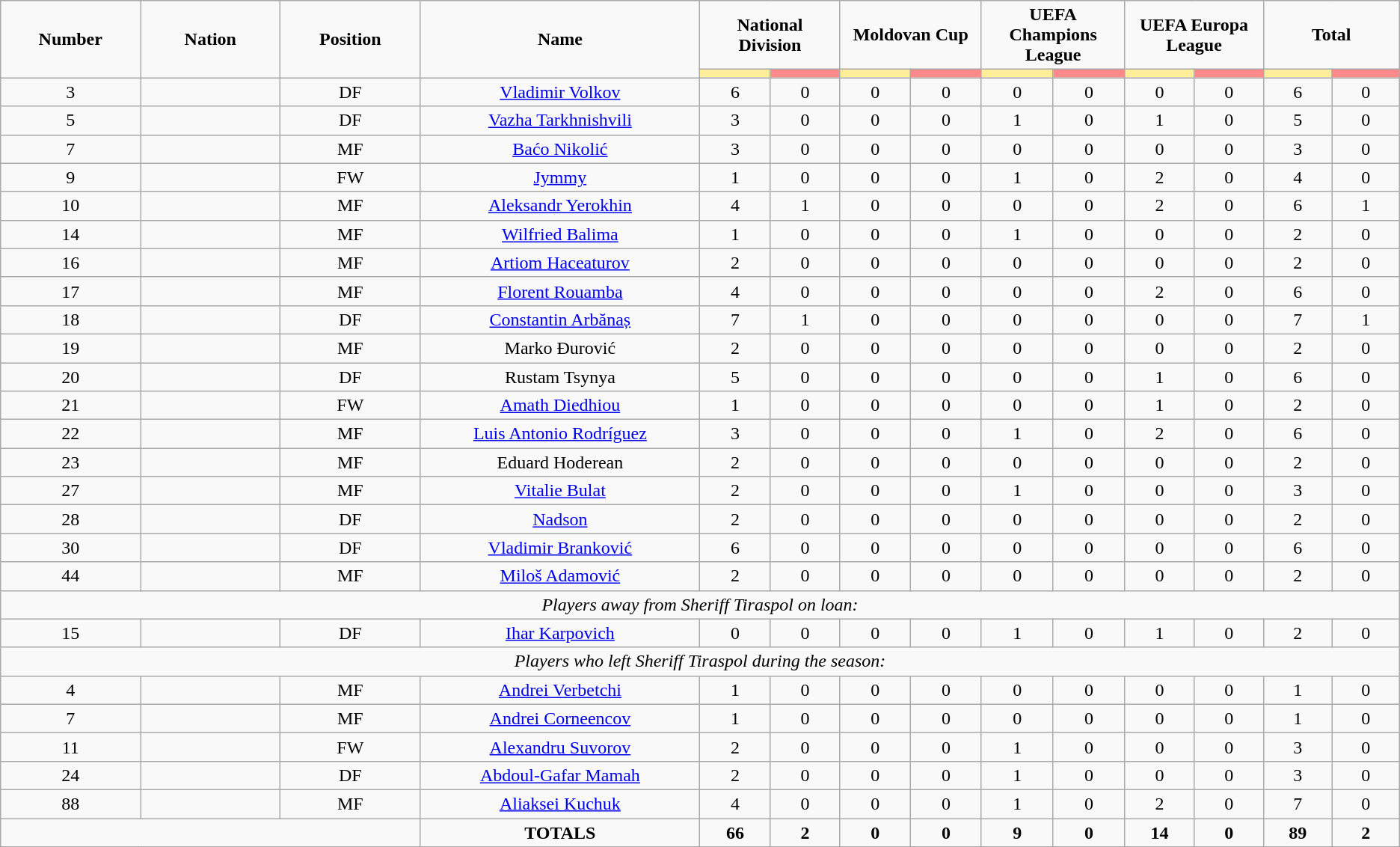<table class="wikitable" style="font-size: 100%; text-align: center;">
<tr>
<td rowspan="2" width="10%" align="center"><strong>Number</strong></td>
<td rowspan="2" width="10%" align="center"><strong>Nation</strong></td>
<td rowspan="2" width="10%" align="center"><strong>Position</strong></td>
<td rowspan="2" width="20%" align="center"><strong>Name</strong></td>
<td colspan="2" align="center"><strong>National Division</strong></td>
<td colspan="2" align="center"><strong>Moldovan Cup</strong></td>
<td colspan="2" align="center"><strong>UEFA Champions League</strong></td>
<td colspan="2" align="center"><strong>UEFA Europa League</strong></td>
<td colspan="2" align="center"><strong>Total</strong></td>
</tr>
<tr>
<th width=60 style="background: #FFEE99"></th>
<th width=60 style="background: #FF8888"></th>
<th width=60 style="background: #FFEE99"></th>
<th width=60 style="background: #FF8888"></th>
<th width=60 style="background: #FFEE99"></th>
<th width=60 style="background: #FF8888"></th>
<th width=60 style="background: #FFEE99"></th>
<th width=60 style="background: #FF8888"></th>
<th width=60 style="background: #FFEE99"></th>
<th width=60 style="background: #FF8888"></th>
</tr>
<tr>
<td>3</td>
<td></td>
<td>DF</td>
<td><a href='#'>Vladimir Volkov</a></td>
<td>6</td>
<td>0</td>
<td>0</td>
<td>0</td>
<td>0</td>
<td>0</td>
<td>0</td>
<td>0</td>
<td>6</td>
<td>0</td>
</tr>
<tr>
<td>5</td>
<td></td>
<td>DF</td>
<td><a href='#'>Vazha Tarkhnishvili</a></td>
<td>3</td>
<td>0</td>
<td>0</td>
<td>0</td>
<td>1</td>
<td>0</td>
<td>1</td>
<td>0</td>
<td>5</td>
<td>0</td>
</tr>
<tr>
<td>7</td>
<td></td>
<td>MF</td>
<td><a href='#'>Baćo Nikolić</a></td>
<td>3</td>
<td>0</td>
<td>0</td>
<td>0</td>
<td>0</td>
<td>0</td>
<td>0</td>
<td>0</td>
<td>3</td>
<td>0</td>
</tr>
<tr>
<td>9</td>
<td></td>
<td>FW</td>
<td><a href='#'>Jymmy</a></td>
<td>1</td>
<td>0</td>
<td>0</td>
<td>0</td>
<td>1</td>
<td>0</td>
<td>2</td>
<td>0</td>
<td>4</td>
<td>0</td>
</tr>
<tr>
<td>10</td>
<td></td>
<td>MF</td>
<td><a href='#'>Aleksandr Yerokhin</a></td>
<td>4</td>
<td>1</td>
<td>0</td>
<td>0</td>
<td>0</td>
<td>0</td>
<td>2</td>
<td>0</td>
<td>6</td>
<td>1</td>
</tr>
<tr>
<td>14</td>
<td></td>
<td>MF</td>
<td><a href='#'>Wilfried Balima</a></td>
<td>1</td>
<td>0</td>
<td>0</td>
<td>0</td>
<td>1</td>
<td>0</td>
<td>0</td>
<td>0</td>
<td>2</td>
<td>0</td>
</tr>
<tr>
<td>16</td>
<td></td>
<td>MF</td>
<td><a href='#'>Artiom Haceaturov</a></td>
<td>2</td>
<td>0</td>
<td>0</td>
<td>0</td>
<td>0</td>
<td>0</td>
<td>0</td>
<td>0</td>
<td>2</td>
<td>0</td>
</tr>
<tr>
<td>17</td>
<td></td>
<td>MF</td>
<td><a href='#'>Florent Rouamba</a></td>
<td>4</td>
<td>0</td>
<td>0</td>
<td>0</td>
<td>0</td>
<td>0</td>
<td>2</td>
<td>0</td>
<td>6</td>
<td>0</td>
</tr>
<tr>
<td>18</td>
<td></td>
<td>DF</td>
<td><a href='#'>Constantin Arbănaș</a></td>
<td>7</td>
<td>1</td>
<td>0</td>
<td>0</td>
<td>0</td>
<td>0</td>
<td>0</td>
<td>0</td>
<td>7</td>
<td>1</td>
</tr>
<tr>
<td>19</td>
<td></td>
<td>MF</td>
<td>Marko Đurović</td>
<td>2</td>
<td>0</td>
<td>0</td>
<td>0</td>
<td>0</td>
<td>0</td>
<td>0</td>
<td>0</td>
<td>2</td>
<td>0</td>
</tr>
<tr>
<td>20</td>
<td></td>
<td>DF</td>
<td>Rustam Tsynya</td>
<td>5</td>
<td>0</td>
<td>0</td>
<td>0</td>
<td>0</td>
<td>0</td>
<td>1</td>
<td>0</td>
<td>6</td>
<td>0</td>
</tr>
<tr>
<td>21</td>
<td></td>
<td>FW</td>
<td><a href='#'>Amath Diedhiou</a></td>
<td>1</td>
<td>0</td>
<td>0</td>
<td>0</td>
<td>0</td>
<td>0</td>
<td>1</td>
<td>0</td>
<td>2</td>
<td>0</td>
</tr>
<tr>
<td>22</td>
<td></td>
<td>MF</td>
<td><a href='#'>Luis Antonio Rodríguez</a></td>
<td>3</td>
<td>0</td>
<td>0</td>
<td>0</td>
<td>1</td>
<td>0</td>
<td>2</td>
<td>0</td>
<td>6</td>
<td>0</td>
</tr>
<tr>
<td>23</td>
<td></td>
<td>MF</td>
<td>Eduard Hoderean</td>
<td>2</td>
<td>0</td>
<td>0</td>
<td>0</td>
<td>0</td>
<td>0</td>
<td>0</td>
<td>0</td>
<td>2</td>
<td>0</td>
</tr>
<tr>
<td>27</td>
<td></td>
<td>MF</td>
<td><a href='#'>Vitalie Bulat</a></td>
<td>2</td>
<td>0</td>
<td>0</td>
<td>0</td>
<td>1</td>
<td>0</td>
<td>0</td>
<td>0</td>
<td>3</td>
<td>0</td>
</tr>
<tr>
<td>28</td>
<td></td>
<td>DF</td>
<td><a href='#'>Nadson</a></td>
<td>2</td>
<td>0</td>
<td>0</td>
<td>0</td>
<td>0</td>
<td>0</td>
<td>0</td>
<td>0</td>
<td>2</td>
<td>0</td>
</tr>
<tr>
<td>30</td>
<td></td>
<td>DF</td>
<td><a href='#'>Vladimir Branković</a></td>
<td>6</td>
<td>0</td>
<td>0</td>
<td>0</td>
<td>0</td>
<td>0</td>
<td>0</td>
<td>0</td>
<td>6</td>
<td>0</td>
</tr>
<tr>
<td>44</td>
<td></td>
<td>MF</td>
<td><a href='#'>Miloš Adamović</a></td>
<td>2</td>
<td>0</td>
<td>0</td>
<td>0</td>
<td>0</td>
<td>0</td>
<td>0</td>
<td>0</td>
<td>2</td>
<td>0</td>
</tr>
<tr>
<td colspan="14"><em>Players away from Sheriff Tiraspol on loan:</em></td>
</tr>
<tr>
<td>15</td>
<td></td>
<td>DF</td>
<td><a href='#'>Ihar Karpovich</a></td>
<td>0</td>
<td>0</td>
<td>0</td>
<td>0</td>
<td>1</td>
<td>0</td>
<td>1</td>
<td>0</td>
<td>2</td>
<td>0</td>
</tr>
<tr>
<td colspan="14"><em>Players who left Sheriff Tiraspol during the season:</em></td>
</tr>
<tr>
<td>4</td>
<td></td>
<td>MF</td>
<td><a href='#'>Andrei Verbetchi</a></td>
<td>1</td>
<td>0</td>
<td>0</td>
<td>0</td>
<td>0</td>
<td>0</td>
<td>0</td>
<td>0</td>
<td>1</td>
<td>0</td>
</tr>
<tr>
<td>7</td>
<td></td>
<td>MF</td>
<td><a href='#'>Andrei Corneencov</a></td>
<td>1</td>
<td>0</td>
<td>0</td>
<td>0</td>
<td>0</td>
<td>0</td>
<td>0</td>
<td>0</td>
<td>1</td>
<td>0</td>
</tr>
<tr>
<td>11</td>
<td></td>
<td>FW</td>
<td><a href='#'>Alexandru Suvorov</a></td>
<td>2</td>
<td>0</td>
<td>0</td>
<td>0</td>
<td>1</td>
<td>0</td>
<td>0</td>
<td>0</td>
<td>3</td>
<td>0</td>
</tr>
<tr>
<td>24</td>
<td></td>
<td>DF</td>
<td><a href='#'>Abdoul-Gafar Mamah</a></td>
<td>2</td>
<td>0</td>
<td>0</td>
<td>0</td>
<td>1</td>
<td>0</td>
<td>0</td>
<td>0</td>
<td>3</td>
<td>0</td>
</tr>
<tr>
<td>88</td>
<td></td>
<td>MF</td>
<td><a href='#'>Aliaksei Kuchuk</a></td>
<td>4</td>
<td>0</td>
<td>0</td>
<td>0</td>
<td>1</td>
<td>0</td>
<td>2</td>
<td>0</td>
<td>7</td>
<td>0</td>
</tr>
<tr>
<td colspan="3"></td>
<td><strong>TOTALS</strong></td>
<td><strong>66</strong></td>
<td><strong>2</strong></td>
<td><strong>0</strong></td>
<td><strong>0</strong></td>
<td><strong>9</strong></td>
<td><strong>0</strong></td>
<td><strong>14</strong></td>
<td><strong>0</strong></td>
<td><strong>89</strong></td>
<td><strong>2</strong></td>
</tr>
</table>
